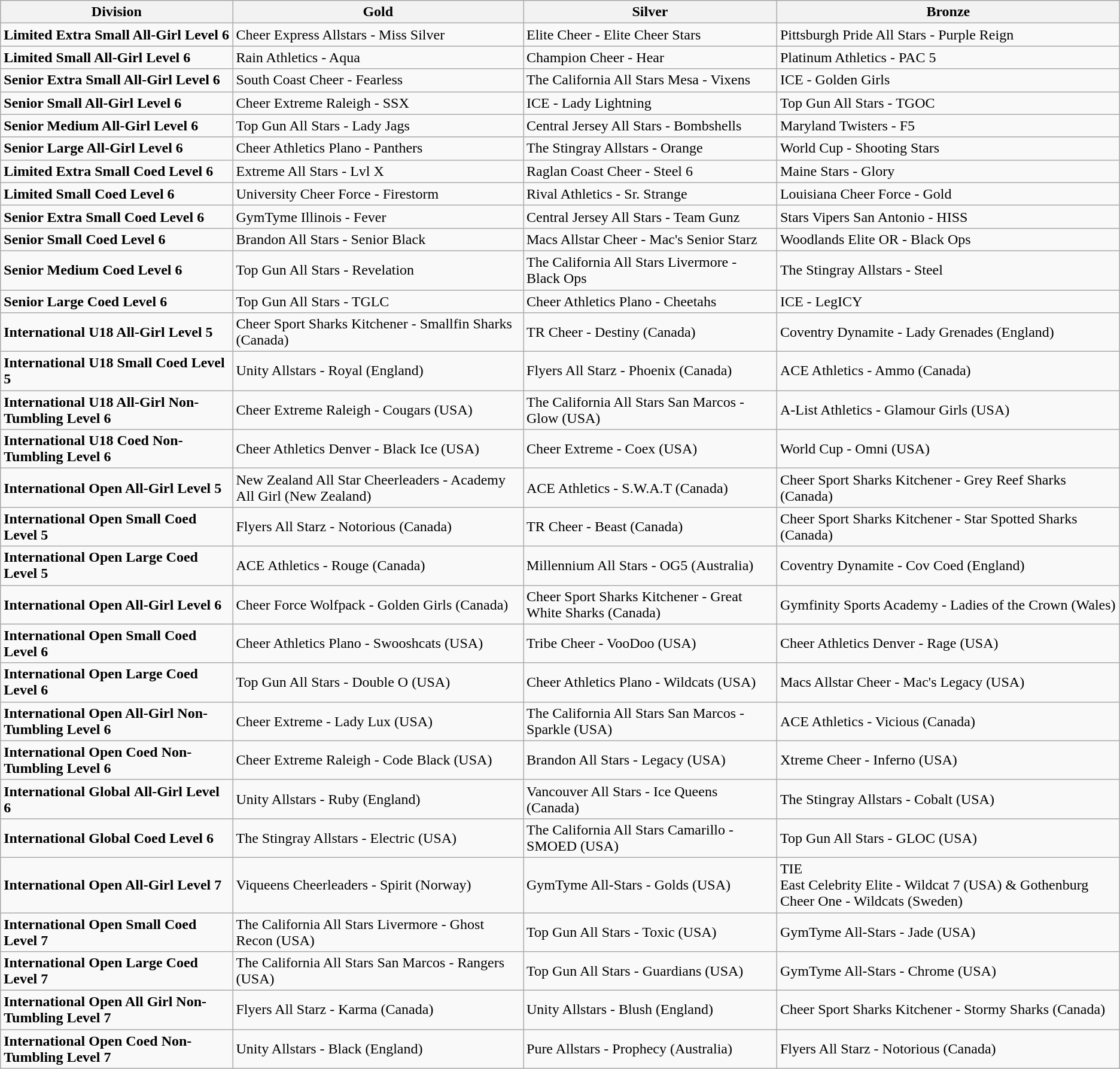<table class="wikitable">
<tr>
<th>Division</th>
<th>Gold</th>
<th>Silver</th>
<th>Bronze</th>
</tr>
<tr>
<td><strong>Limited Extra Small All-Girl</strong> <strong>Level 6</strong></td>
<td>Cheer Express Allstars - Miss Silver</td>
<td>Elite Cheer - Elite Cheer Stars</td>
<td>Pittsburgh Pride All Stars - Purple Reign</td>
</tr>
<tr>
<td><strong>Limited Small All-Girl</strong> <strong>Level 6</strong></td>
<td>Rain Athletics - Aqua</td>
<td>Champion Cheer - Hear</td>
<td>Platinum Athletics - PAC 5</td>
</tr>
<tr>
<td><strong>Senior Extra Small All-Girl</strong> <strong>Level 6</strong></td>
<td>South Coast Cheer - Fearless</td>
<td>The California All Stars Mesa - Vixens</td>
<td>ICE - Golden Girls</td>
</tr>
<tr>
<td><strong>Senior Small All-Girl Level 6</strong></td>
<td>Cheer Extreme Raleigh - SSX</td>
<td>ICE - Lady Lightning</td>
<td>Top Gun All Stars - TGOC</td>
</tr>
<tr>
<td><strong>Senior Medium All-Girl</strong> <strong>Level 6</strong></td>
<td>Top Gun All Stars - Lady Jags</td>
<td>Central Jersey All Stars - Bombshells</td>
<td>Maryland Twisters - F5</td>
</tr>
<tr>
<td><strong>Senior Large All-Girl Level 6</strong></td>
<td>Cheer Athletics Plano - Panthers</td>
<td>The Stingray Allstars - Orange</td>
<td>World Cup - Shooting Stars</td>
</tr>
<tr>
<td><strong>Limited Extra Small Coed</strong> <strong>Level 6</strong></td>
<td>Extreme All Stars - Lvl X</td>
<td>Raglan Coast Cheer - Steel 6</td>
<td>Maine Stars - Glory</td>
</tr>
<tr>
<td><strong>Limited Small Coed Level 6</strong></td>
<td>University Cheer Force - Firestorm</td>
<td>Rival Athletics - Sr. Strange</td>
<td>Louisiana Cheer Force - Gold</td>
</tr>
<tr>
<td><strong>Senior Extra Small Coed</strong> <strong>Level 6</strong></td>
<td>GymTyme Illinois - Fever</td>
<td>Central Jersey All Stars - Team Gunz</td>
<td>Stars Vipers San Antonio - HISS</td>
</tr>
<tr>
<td><strong>Senior Small Coed Level 6</strong></td>
<td>Brandon All Stars - Senior Black</td>
<td>Macs Allstar Cheer - Mac's Senior Starz</td>
<td>Woodlands Elite OR - Black Ops</td>
</tr>
<tr>
<td><strong>Senior Medium Coed Level</strong> <strong>6</strong></td>
<td>Top Gun All Stars - Revelation</td>
<td>The California All Stars Livermore - Black Ops</td>
<td>The Stingray Allstars - Steel</td>
</tr>
<tr>
<td><strong>Senior Large Coed Level 6</strong></td>
<td>Top Gun All Stars - TGLC</td>
<td>Cheer Athletics Plano - Cheetahs</td>
<td>ICE - LegICY</td>
</tr>
<tr>
<td><strong>International U18 All-Girl</strong> <strong>Level 5</strong></td>
<td>Cheer Sport Sharks Kitchener - Smallfin Sharks (Canada)</td>
<td>TR Cheer - Destiny (Canada)</td>
<td>Coventry Dynamite - Lady Grenades (England)</td>
</tr>
<tr>
<td><strong>International U18 Small</strong> <strong>Coed Level 5</strong></td>
<td>Unity Allstars - Royal (England)</td>
<td>Flyers All Starz - Phoenix (Canada)</td>
<td>ACE Athletics - Ammo (Canada)</td>
</tr>
<tr>
<td><strong>International U18 All-Girl</strong> <strong>Non-Tumbling Level 6</strong></td>
<td>Cheer Extreme Raleigh - Cougars (USA)</td>
<td>The California All Stars San Marcos - Glow (USA)</td>
<td>A-List Athletics - Glamour Girls (USA)</td>
</tr>
<tr>
<td><strong>International U18 Coed Non-Tumbling Level 6</strong></td>
<td>Cheer Athletics Denver - Black Ice (USA)</td>
<td>Cheer Extreme - Coex (USA)</td>
<td>World Cup - Omni (USA)</td>
</tr>
<tr>
<td><strong>International Open All-Girl</strong> <strong>Level 5</strong></td>
<td>New Zealand All Star Cheerleaders - Academy All Girl (New Zealand)</td>
<td>ACE Athletics - S.W.A.T (Canada)</td>
<td>Cheer Sport Sharks Kitchener - Grey Reef Sharks (Canada)</td>
</tr>
<tr>
<td><strong>International Open Small</strong> <strong>Coed Level 5</strong></td>
<td>Flyers All Starz - Notorious (Canada)</td>
<td>TR Cheer - Beast (Canada)</td>
<td>Cheer Sport Sharks Kitchener - Star Spotted Sharks (Canada)</td>
</tr>
<tr>
<td><strong>International Open Large</strong> <strong>Coed Level 5</strong></td>
<td>ACE Athletics - Rouge (Canada)</td>
<td>Millennium All Stars - OG5 (Australia)</td>
<td>Coventry Dynamite - Cov Coed (England)</td>
</tr>
<tr>
<td><strong>International Open All-Girl</strong> <strong>Level 6</strong></td>
<td>Cheer Force Wolfpack - Golden Girls (Canada)</td>
<td>Cheer Sport Sharks Kitchener -  Great White Sharks  (Canada)</td>
<td>Gymfinity Sports Academy - Ladies of the Crown (Wales)</td>
</tr>
<tr>
<td><strong>International Open Small</strong> <strong>Coed Level 6</strong></td>
<td>Cheer Athletics Plano - Swooshcats (USA)</td>
<td>Tribe Cheer - VooDoo (USA)</td>
<td>Cheer Athletics Denver - Rage (USA)</td>
</tr>
<tr>
<td><strong>International Open Large</strong> <strong>Coed Level 6</strong></td>
<td>Top Gun All Stars - Double O (USA)</td>
<td>Cheer Athletics Plano - Wildcats (USA)</td>
<td>Macs Allstar Cheer - Mac's Legacy (USA)</td>
</tr>
<tr>
<td><strong>International Open All-Girl</strong> <strong>Non-Tumbling Level 6</strong></td>
<td>Cheer Extreme - Lady Lux (USA)</td>
<td>The California All Stars San Marcos - Sparkle (USA)</td>
<td>ACE Athletics - Vicious (Canada)</td>
</tr>
<tr>
<td><strong>International Open Coed</strong> <strong>Non-Tumbling Level 6</strong></td>
<td>Cheer Extreme Raleigh - Code Black (USA)</td>
<td>Brandon All Stars - Legacy (USA)</td>
<td>Xtreme Cheer - Inferno (USA)</td>
</tr>
<tr>
<td><strong>International Global</strong> <strong>All-Girl Level 6</strong></td>
<td>Unity Allstars - Ruby (England)</td>
<td>Vancouver All Stars - Ice Queens (Canada)</td>
<td>The Stingray Allstars - Cobalt (USA)</td>
</tr>
<tr>
<td><strong>International Global</strong> <strong>Coed Level 6</strong></td>
<td>The Stingray Allstars - Electric (USA)</td>
<td>The California All Stars Camarillo - SMOED (USA)</td>
<td>Top Gun All Stars - GLOC (USA)</td>
</tr>
<tr>
<td><strong>International Open All-Girl</strong> <strong>Level 7</strong></td>
<td>Viqueens Cheerleaders - Spirit (Norway)</td>
<td>GymTyme All-Stars - Golds (USA)</td>
<td>TIE<br>East Celebrity Elite - Wildcat 7 (USA) & Gothenburg Cheer One - Wildcats (Sweden)</td>
</tr>
<tr>
<td><strong>International Open Small</strong> <strong>Coed Level 7</strong></td>
<td>The California All Stars Livermore - Ghost Recon (USA)</td>
<td>Top Gun All Stars - Toxic (USA)</td>
<td>GymTyme All-Stars - Jade (USA)</td>
</tr>
<tr>
<td><strong>International Open Large</strong> <strong>Coed Level 7</strong></td>
<td>The California All Stars San Marcos - Rangers (USA)</td>
<td>Top Gun All Stars - Guardians (USA)</td>
<td>GymTyme All-Stars - Chrome (USA)</td>
</tr>
<tr>
<td><strong>International Open All Girl</strong> <strong>Non-Tumbling Level 7</strong></td>
<td>Flyers All Starz - Karma (Canada)</td>
<td>Unity Allstars - Blush (England)</td>
<td>Cheer Sport Sharks Kitchener -  Stormy Sharks  (Canada)</td>
</tr>
<tr>
<td><strong>International Open Coed</strong> <strong>Non-Tumbling Level 7</strong></td>
<td>Unity Allstars - Black (England)</td>
<td>Pure Allstars - Prophecy (Australia)</td>
<td>Flyers All Starz - Notorious (Canada)</td>
</tr>
</table>
